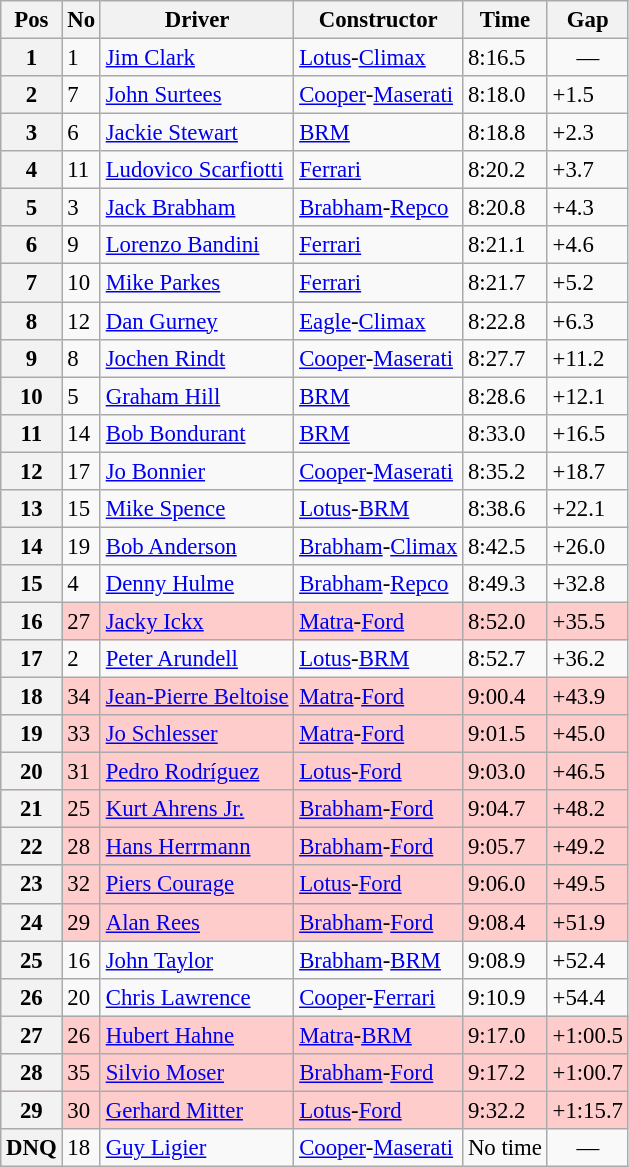<table class="wikitable sortable" style="font-size: 95%">
<tr>
<th>Pos</th>
<th>No</th>
<th>Driver</th>
<th>Constructor</th>
<th>Time</th>
<th>Gap</th>
</tr>
<tr>
<th>1</th>
<td>1</td>
<td> <a href='#'>Jim Clark</a></td>
<td><a href='#'>Lotus</a>-<a href='#'>Climax</a></td>
<td>8:16.5</td>
<td align="center">—</td>
</tr>
<tr>
<th>2</th>
<td>7</td>
<td> <a href='#'>John Surtees</a></td>
<td><a href='#'>Cooper</a>-<a href='#'>Maserati</a></td>
<td>8:18.0</td>
<td>+1.5</td>
</tr>
<tr>
<th>3</th>
<td>6</td>
<td> <a href='#'>Jackie Stewart</a></td>
<td><a href='#'>BRM</a></td>
<td>8:18.8</td>
<td>+2.3</td>
</tr>
<tr>
<th>4</th>
<td>11</td>
<td> <a href='#'>Ludovico Scarfiotti</a></td>
<td><a href='#'>Ferrari</a></td>
<td>8:20.2</td>
<td>+3.7</td>
</tr>
<tr>
<th>5</th>
<td>3</td>
<td> <a href='#'>Jack Brabham</a></td>
<td><a href='#'>Brabham</a>-<a href='#'>Repco</a></td>
<td>8:20.8</td>
<td>+4.3</td>
</tr>
<tr>
<th>6</th>
<td>9</td>
<td> <a href='#'>Lorenzo Bandini</a></td>
<td><a href='#'>Ferrari</a></td>
<td>8:21.1</td>
<td>+4.6</td>
</tr>
<tr>
<th>7</th>
<td>10</td>
<td> <a href='#'>Mike Parkes</a></td>
<td><a href='#'>Ferrari</a></td>
<td>8:21.7</td>
<td>+5.2</td>
</tr>
<tr>
<th>8</th>
<td>12</td>
<td> <a href='#'>Dan Gurney</a></td>
<td><a href='#'>Eagle</a>-<a href='#'>Climax</a></td>
<td>8:22.8</td>
<td>+6.3</td>
</tr>
<tr>
<th>9</th>
<td>8</td>
<td> <a href='#'>Jochen Rindt</a></td>
<td><a href='#'>Cooper</a>-<a href='#'>Maserati</a></td>
<td>8:27.7</td>
<td>+11.2</td>
</tr>
<tr>
<th>10</th>
<td>5</td>
<td> <a href='#'>Graham Hill</a></td>
<td><a href='#'>BRM</a></td>
<td>8:28.6</td>
<td>+12.1</td>
</tr>
<tr>
<th>11</th>
<td>14</td>
<td> <a href='#'>Bob Bondurant</a></td>
<td><a href='#'>BRM</a></td>
<td>8:33.0</td>
<td>+16.5</td>
</tr>
<tr>
<th>12</th>
<td>17</td>
<td> <a href='#'>Jo Bonnier</a></td>
<td><a href='#'>Cooper</a>-<a href='#'>Maserati</a></td>
<td>8:35.2</td>
<td>+18.7</td>
</tr>
<tr>
<th>13</th>
<td>15</td>
<td> <a href='#'>Mike Spence</a></td>
<td><a href='#'>Lotus</a>-<a href='#'>BRM</a></td>
<td>8:38.6</td>
<td>+22.1</td>
</tr>
<tr>
<th>14</th>
<td>19</td>
<td> <a href='#'>Bob Anderson</a></td>
<td><a href='#'>Brabham</a>-<a href='#'>Climax</a></td>
<td>8:42.5</td>
<td>+26.0</td>
</tr>
<tr>
<th>15</th>
<td>4</td>
<td> <a href='#'>Denny Hulme</a></td>
<td><a href='#'>Brabham</a>-<a href='#'>Repco</a></td>
<td>8:49.3</td>
<td>+32.8</td>
</tr>
<tr style="background-color: #ffcccc">
<th>16</th>
<td>27</td>
<td> <a href='#'>Jacky Ickx</a></td>
<td><a href='#'>Matra</a>-<a href='#'>Ford</a></td>
<td>8:52.0</td>
<td>+35.5</td>
</tr>
<tr>
<th>17</th>
<td>2</td>
<td> <a href='#'>Peter Arundell</a></td>
<td><a href='#'>Lotus</a>-<a href='#'>BRM</a></td>
<td>8:52.7</td>
<td>+36.2</td>
</tr>
<tr style="background-color: #ffcccc">
<th>18</th>
<td>34</td>
<td> <a href='#'>Jean-Pierre Beltoise</a></td>
<td><a href='#'>Matra</a>-<a href='#'>Ford</a></td>
<td>9:00.4</td>
<td>+43.9</td>
</tr>
<tr style="background-color: #ffcccc">
<th>19</th>
<td>33</td>
<td> <a href='#'>Jo Schlesser</a></td>
<td><a href='#'>Matra</a>-<a href='#'>Ford</a></td>
<td>9:01.5</td>
<td>+45.0</td>
</tr>
<tr style="background-color: #ffcccc">
<th>20</th>
<td>31</td>
<td> <a href='#'>Pedro Rodríguez</a></td>
<td><a href='#'>Lotus</a>-<a href='#'>Ford</a></td>
<td>9:03.0</td>
<td>+46.5</td>
</tr>
<tr style="background-color: #ffcccc">
<th>21</th>
<td>25</td>
<td> <a href='#'>Kurt Ahrens Jr.</a></td>
<td><a href='#'>Brabham</a>-<a href='#'>Ford</a></td>
<td>9:04.7</td>
<td>+48.2</td>
</tr>
<tr style="background-color: #ffcccc">
<th>22</th>
<td>28</td>
<td> <a href='#'>Hans Herrmann</a></td>
<td><a href='#'>Brabham</a>-<a href='#'>Ford</a></td>
<td>9:05.7</td>
<td>+49.2</td>
</tr>
<tr style="background-color: #ffcccc">
<th>23</th>
<td>32</td>
<td> <a href='#'>Piers Courage</a></td>
<td><a href='#'>Lotus</a>-<a href='#'>Ford</a></td>
<td>9:06.0</td>
<td>+49.5</td>
</tr>
<tr style="background-color: #ffcccc">
<th>24</th>
<td>29</td>
<td> <a href='#'>Alan Rees</a></td>
<td><a href='#'>Brabham</a>-<a href='#'>Ford</a></td>
<td>9:08.4</td>
<td>+51.9</td>
</tr>
<tr>
<th>25</th>
<td>16</td>
<td> <a href='#'>John Taylor</a></td>
<td><a href='#'>Brabham</a>-<a href='#'>BRM</a></td>
<td>9:08.9</td>
<td>+52.4</td>
</tr>
<tr>
<th>26</th>
<td>20</td>
<td> <a href='#'>Chris Lawrence</a></td>
<td><a href='#'>Cooper</a>-<a href='#'>Ferrari</a></td>
<td>9:10.9</td>
<td>+54.4</td>
</tr>
<tr style="background-color: #ffcccc">
<th>27</th>
<td>26</td>
<td> <a href='#'>Hubert Hahne</a></td>
<td><a href='#'>Matra</a>-<a href='#'>BRM</a></td>
<td>9:17.0</td>
<td>+1:00.5</td>
</tr>
<tr style="background-color: #ffcccc">
<th>28</th>
<td>35</td>
<td> <a href='#'>Silvio Moser</a></td>
<td><a href='#'>Brabham</a>-<a href='#'>Ford</a></td>
<td>9:17.2</td>
<td>+1:00.7</td>
</tr>
<tr style="background-color: #ffcccc">
<th>29</th>
<td>30</td>
<td> <a href='#'>Gerhard Mitter</a></td>
<td><a href='#'>Lotus</a>-<a href='#'>Ford</a></td>
<td>9:32.2</td>
<td>+1:15.7</td>
</tr>
<tr>
<th>DNQ</th>
<td>18</td>
<td> <a href='#'>Guy Ligier</a></td>
<td><a href='#'>Cooper</a>-<a href='#'>Maserati</a></td>
<td>No time</td>
<td align="center">—</td>
</tr>
</table>
